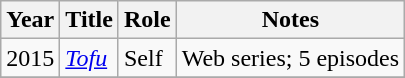<table class="wikitable">
<tr>
<th>Year</th>
<th>Title</th>
<th>Role</th>
<th>Notes</th>
</tr>
<tr>
<td>2015</td>
<td><em><a href='#'>Tofu</a></em></td>
<td>Self</td>
<td>Web series; 5 episodes</td>
</tr>
<tr>
</tr>
</table>
